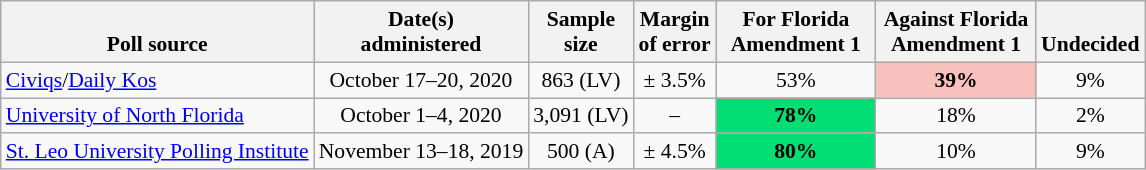<table class="wikitable" style="font-size:90%;text-align:center;">
<tr valign=bottom>
<th>Poll source</th>
<th>Date(s)<br>administered</th>
<th>Sample<br>size</th>
<th>Margin<br>of error</th>
<th style="width:100px;">For Florida Amendment 1</th>
<th style="width:100px;">Against Florida Amendment 1</th>
<th>Undecided</th>
</tr>
<tr>
<td style="text-align:left;"><a href='#'>Civiqs</a>/<a href='#'>Daily Kos</a></td>
<td>October 17–20, 2020</td>
<td>863 (LV)</td>
<td>± 3.5%</td>
<td>53%</td>
<td style="background: rgb(248, 193, 190);"><strong>39%</strong></td>
<td>9%</td>
</tr>
<tr>
<td style="text-align:left;"><a href='#'>University of North Florida</a></td>
<td>October 1–4, 2020</td>
<td>3,091 (LV)</td>
<td>–</td>
<td style="background: rgb(1,223,116);"><strong>78%</strong></td>
<td>18%</td>
<td>2%</td>
</tr>
<tr>
<td style="text-align:left;"><a href='#'>St. Leo University Polling Institute</a></td>
<td>November 13–18, 2019</td>
<td>500 (A)</td>
<td>± 4.5%</td>
<td style="background: rgb(1,223,116);"><strong>80%</strong></td>
<td>10%</td>
<td>9%</td>
</tr>
</table>
